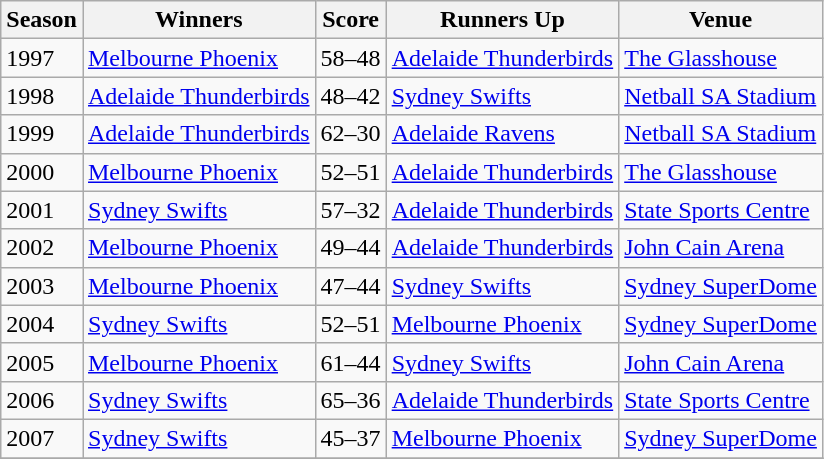<table class="wikitable collapsible">
<tr>
<th>Season</th>
<th>Winners</th>
<th>Score</th>
<th>Runners Up</th>
<th>Venue</th>
</tr>
<tr>
<td>1997</td>
<td><a href='#'>Melbourne Phoenix</a></td>
<td>58–48</td>
<td><a href='#'>Adelaide Thunderbirds</a></td>
<td><a href='#'>The Glasshouse</a></td>
</tr>
<tr>
<td>1998</td>
<td><a href='#'>Adelaide Thunderbirds</a></td>
<td>48–42</td>
<td><a href='#'>Sydney Swifts</a></td>
<td><a href='#'>Netball SA Stadium</a></td>
</tr>
<tr>
<td>1999</td>
<td><a href='#'>Adelaide Thunderbirds</a></td>
<td>62–30</td>
<td><a href='#'>Adelaide Ravens</a></td>
<td><a href='#'>Netball SA Stadium</a></td>
</tr>
<tr>
<td>2000</td>
<td><a href='#'>Melbourne Phoenix</a></td>
<td>52–51</td>
<td><a href='#'>Adelaide Thunderbirds</a></td>
<td><a href='#'>The Glasshouse</a></td>
</tr>
<tr>
<td>2001</td>
<td><a href='#'>Sydney Swifts</a></td>
<td>57–32</td>
<td><a href='#'>Adelaide Thunderbirds</a></td>
<td><a href='#'>State Sports Centre</a></td>
</tr>
<tr>
<td>2002</td>
<td><a href='#'>Melbourne Phoenix</a></td>
<td>49–44</td>
<td><a href='#'>Adelaide Thunderbirds</a></td>
<td><a href='#'>John Cain Arena</a></td>
</tr>
<tr>
<td>2003</td>
<td><a href='#'>Melbourne Phoenix</a></td>
<td>47–44</td>
<td><a href='#'>Sydney Swifts</a></td>
<td><a href='#'>Sydney SuperDome</a></td>
</tr>
<tr>
<td>2004</td>
<td><a href='#'>Sydney Swifts</a></td>
<td>52–51</td>
<td><a href='#'>Melbourne Phoenix</a></td>
<td><a href='#'>Sydney SuperDome</a></td>
</tr>
<tr>
<td>2005</td>
<td><a href='#'>Melbourne Phoenix</a></td>
<td>61–44</td>
<td><a href='#'>Sydney Swifts</a></td>
<td><a href='#'>John Cain Arena</a></td>
</tr>
<tr>
<td>2006</td>
<td><a href='#'>Sydney Swifts</a></td>
<td>65–36</td>
<td><a href='#'>Adelaide Thunderbirds</a></td>
<td><a href='#'>State Sports Centre</a></td>
</tr>
<tr>
<td>2007</td>
<td><a href='#'>Sydney Swifts</a></td>
<td>45–37</td>
<td><a href='#'>Melbourne Phoenix</a></td>
<td><a href='#'>Sydney SuperDome</a></td>
</tr>
<tr>
</tr>
</table>
